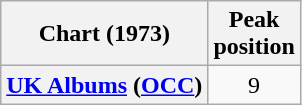<table class="wikitable sortable plainrowheaders">
<tr>
<th scope="col">Chart (1973)</th>
<th scope="col">Peak<br>position</th>
</tr>
<tr>
<th scope="row"><a href='#'>UK Albums</a> (<a href='#'>OCC</a>)</th>
<td align="center">9</td>
</tr>
</table>
